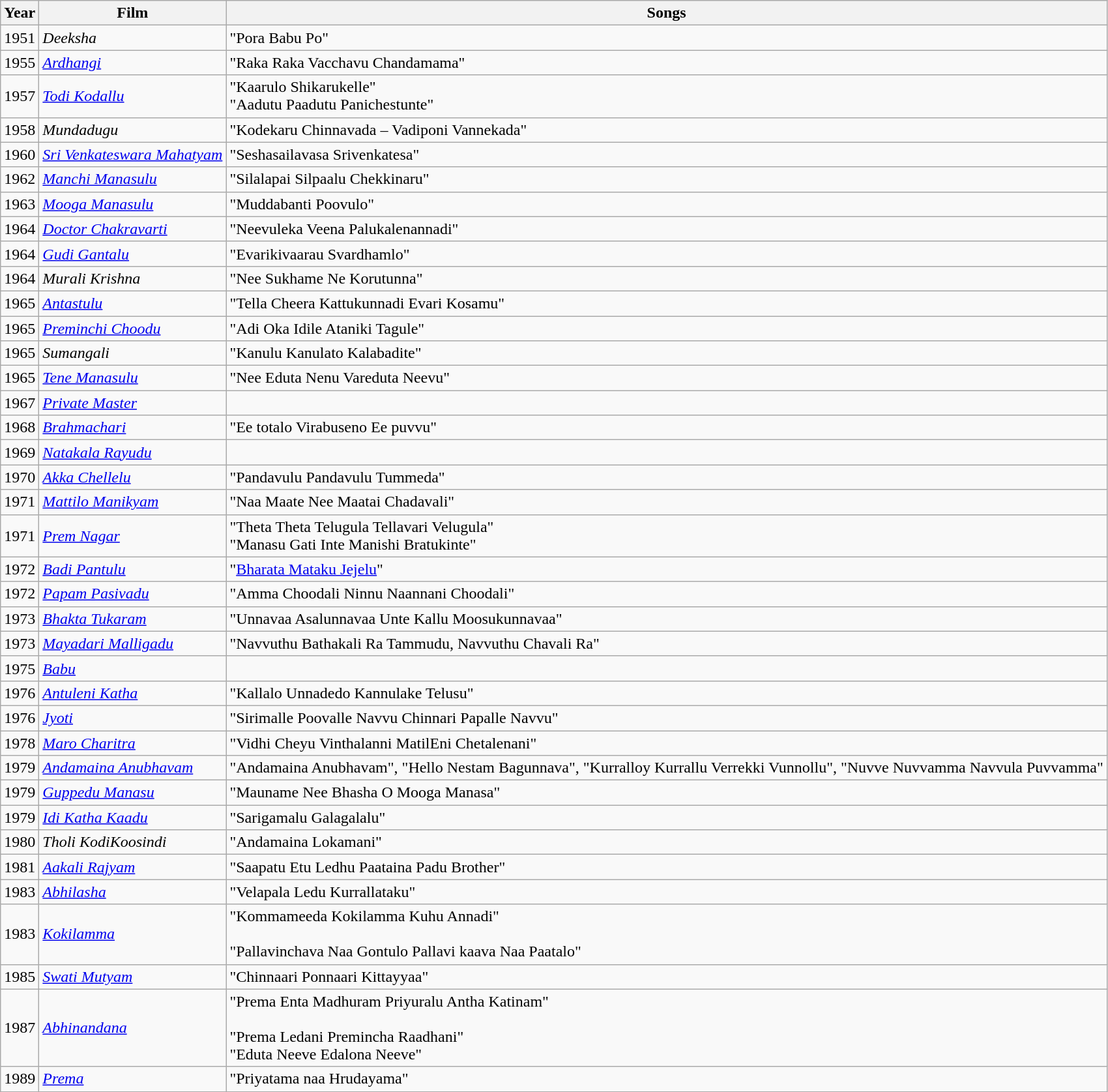<table class="wikitable">
<tr>
<th>Year</th>
<th>Film</th>
<th>Songs</th>
</tr>
<tr>
<td>1951</td>
<td><em>Deeksha</em></td>
<td>"Pora Babu Po"</td>
</tr>
<tr>
<td>1955</td>
<td><em><a href='#'>Ardhangi</a></em></td>
<td>"Raka Raka Vacchavu Chandamama"</td>
</tr>
<tr>
<td>1957</td>
<td><em><a href='#'>Todi Kodallu</a></em></td>
<td>"Kaarulo Shikarukelle" <br>"Aadutu Paadutu Panichestunte"</td>
</tr>
<tr>
<td>1958</td>
<td><em>Mundadugu</em></td>
<td>"Kodekaru Chinnavada – Vadiponi Vannekada"</td>
</tr>
<tr>
<td>1960</td>
<td><em><a href='#'>Sri Venkateswara Mahatyam</a></em></td>
<td>"Seshasailavasa Srivenkatesa"</td>
</tr>
<tr>
<td>1962</td>
<td><em><a href='#'>Manchi Manasulu</a></em></td>
<td>"Silalapai Silpaalu Chekkinaru"</td>
</tr>
<tr>
<td>1963</td>
<td><em><a href='#'>Mooga Manasulu</a></em></td>
<td>"Muddabanti Poovulo"</td>
</tr>
<tr>
<td>1964</td>
<td><em><a href='#'>Doctor Chakravarti</a></em></td>
<td>"Neevuleka Veena Palukalenannadi"</td>
</tr>
<tr>
<td>1964</td>
<td><em><a href='#'>Gudi Gantalu</a></em></td>
<td>"Evarikivaarau Svardhamlo"</td>
</tr>
<tr>
<td>1964</td>
<td><em>Murali Krishna</em></td>
<td>"Nee Sukhame Ne Korutunna"</td>
</tr>
<tr>
<td>1965</td>
<td><em><a href='#'>Antastulu</a></em></td>
<td>"Tella Cheera Kattukunnadi Evari Kosamu"</td>
</tr>
<tr>
<td>1965</td>
<td><em><a href='#'>Preminchi Choodu</a></em></td>
<td>"Adi Oka Idile Ataniki Tagule"</td>
</tr>
<tr>
<td>1965</td>
<td><em>Sumangali</em></td>
<td>"Kanulu Kanulato Kalabadite"</td>
</tr>
<tr>
<td>1965</td>
<td><em><a href='#'>Tene Manasulu</a></em></td>
<td>"Nee Eduta Nenu Vareduta Neevu"</td>
</tr>
<tr>
<td>1967</td>
<td><em><a href='#'>Private Master</a></em></td>
<td></td>
</tr>
<tr>
<td>1968</td>
<td><em><a href='#'>Brahmachari</a></em></td>
<td>"Ee totalo Virabuseno Ee puvvu"</td>
</tr>
<tr>
<td>1969</td>
<td><em><a href='#'>Natakala Rayudu</a></em></td>
<td></td>
</tr>
<tr>
<td>1970</td>
<td><em><a href='#'>Akka Chellelu</a></em></td>
<td>"Pandavulu Pandavulu Tummeda"</td>
</tr>
<tr>
<td>1971</td>
<td><em><a href='#'>Mattilo Manikyam</a></em></td>
<td>"Naa Maate Nee Maatai Chadavali"</td>
</tr>
<tr>
<td>1971</td>
<td><em><a href='#'>Prem Nagar</a></em></td>
<td>"Theta Theta Telugula Tellavari Velugula"<br>"Manasu Gati Inte Manishi Bratukinte"</td>
</tr>
<tr>
<td>1972</td>
<td><em><a href='#'>Badi Pantulu</a></em></td>
<td>"<a href='#'>Bharata Mataku Jejelu</a>"</td>
</tr>
<tr>
<td>1972</td>
<td><em><a href='#'>Papam Pasivadu</a></em></td>
<td>"Amma Choodali Ninnu Naannani Choodali"</td>
</tr>
<tr>
<td>1973</td>
<td><em><a href='#'>Bhakta Tukaram</a></em></td>
<td>"Unnavaa Asalunnavaa Unte Kallu Moosukunnavaa"</td>
</tr>
<tr>
<td>1973</td>
<td><em><a href='#'>Mayadari Malligadu</a></em></td>
<td>"Navvuthu Bathakali Ra Tammudu, Navvuthu Chavali Ra"</td>
</tr>
<tr>
<td>1975</td>
<td><em><a href='#'>Babu</a></em></td>
<td></td>
</tr>
<tr>
<td>1976</td>
<td><em><a href='#'>Antuleni Katha</a></em></td>
<td>"Kallalo Unnadedo Kannulake Telusu"</td>
</tr>
<tr>
<td>1976</td>
<td><em><a href='#'>Jyoti</a></em></td>
<td>"Sirimalle Poovalle Navvu Chinnari Papalle Navvu"</td>
</tr>
<tr>
<td>1978</td>
<td><em><a href='#'>Maro Charitra</a></em></td>
<td>"Vidhi Cheyu Vinthalanni MatilEni Chetalenani"</td>
</tr>
<tr>
<td>1979</td>
<td><em><a href='#'>Andamaina Anubhavam</a></em></td>
<td>"Andamaina Anubhavam", "Hello Nestam Bagunnava", "Kurralloy Kurrallu Verrekki Vunnollu", "Nuvve Nuvvamma Navvula Puvvamma"</td>
</tr>
<tr>
<td>1979</td>
<td><em><a href='#'>Guppedu Manasu</a></em></td>
<td>"Mauname Nee Bhasha O Mooga Manasa"</td>
</tr>
<tr>
<td>1979</td>
<td><em><a href='#'>Idi Katha Kaadu</a></em></td>
<td>"Sarigamalu Galagalalu"</td>
</tr>
<tr>
<td>1980</td>
<td><em>Tholi KodiKoosindi</em></td>
<td>"Andamaina Lokamani"</td>
</tr>
<tr>
<td>1981</td>
<td><em><a href='#'>Aakali Rajyam</a></em></td>
<td>"Saapatu Etu Ledhu Paataina Padu Brother"</td>
</tr>
<tr>
<td>1983</td>
<td><em><a href='#'>Abhilasha</a></em></td>
<td>"Velapala Ledu Kurrallataku"</td>
</tr>
<tr>
<td>1983</td>
<td><em><a href='#'>Kokilamma</a></em></td>
<td>"Kommameeda Kokilamma Kuhu Annadi"<br><br>"Pallavinchava Naa Gontulo Pallavi kaava Naa Paatalo"</td>
</tr>
<tr>
<td>1985</td>
<td><em><a href='#'>Swati Mutyam</a></em></td>
<td>"Chinnaari Ponnaari Kittayyaa"</td>
</tr>
<tr>
<td>1987</td>
<td><em><a href='#'>Abhinandana</a></em></td>
<td>"Prema Enta Madhuram Priyuralu Antha Katinam"<br><br>"Prema Ledani Premincha Raadhani" <br>"Eduta Neeve Edalona Neeve"</td>
</tr>
<tr>
<td>1989</td>
<td><em><a href='#'>Prema</a></em></td>
<td>"Priyatama naa Hrudayama"</td>
</tr>
</table>
